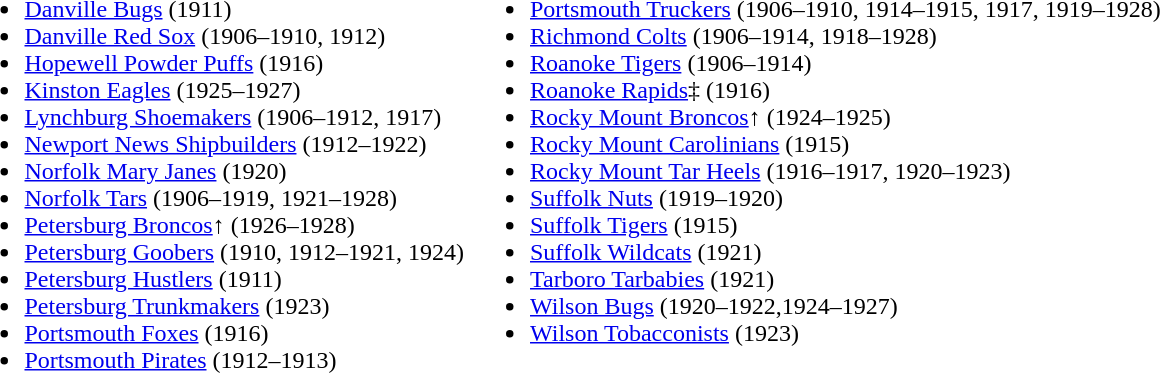<table>
<tr>
<td valign="top"><br><ul><li><a href='#'>Danville Bugs</a> (1911)</li><li><a href='#'>Danville Red Sox</a> (1906–1910, 1912)</li><li><a href='#'>Hopewell Powder Puffs</a> (1916)</li><li><a href='#'>Kinston Eagles</a> (1925–1927)</li><li><a href='#'>Lynchburg Shoemakers</a> (1906–1912, 1917)</li><li><a href='#'>Newport News Shipbuilders</a> (1912–1922)</li><li><a href='#'>Norfolk Mary Janes</a> (1920)</li><li><a href='#'>Norfolk Tars</a> (1906–1919, 1921–1928)</li><li><a href='#'>Petersburg Broncos</a>↑ (1926–1928)</li><li><a href='#'>Petersburg Goobers</a> (1910, 1912–1921, 1924)</li><li><a href='#'>Petersburg Hustlers</a> (1911)</li><li><a href='#'>Petersburg Trunkmakers</a> (1923)</li><li><a href='#'>Portsmouth Foxes</a> (1916)</li><li><a href='#'>Portsmouth Pirates</a> (1912–1913)</li></ul></td>
<td valign="top"><br><ul><li><a href='#'>Portsmouth Truckers</a> (1906–1910, 1914–1915, 1917, 1919–1928)</li><li><a href='#'>Richmond Colts</a> (1906–1914, 1918–1928)</li><li><a href='#'>Roanoke Tigers</a> (1906–1914)</li><li><a href='#'>Roanoke Rapids</a>‡ (1916)</li><li><a href='#'>Rocky Mount Broncos</a>↑ (1924–1925)</li><li><a href='#'>Rocky Mount Carolinians</a> (1915)</li><li><a href='#'>Rocky Mount Tar Heels</a> (1916–1917, 1920–1923)</li><li><a href='#'>Suffolk Nuts</a> (1919–1920)</li><li><a href='#'>Suffolk Tigers</a> (1915)</li><li><a href='#'>Suffolk Wildcats</a> (1921)</li><li><a href='#'>Tarboro Tarbabies</a> (1921)</li><li><a href='#'>Wilson Bugs</a> (1920–1922,1924–1927)</li><li><a href='#'>Wilson Tobacconists</a> (1923)</li></ul></td>
</tr>
</table>
